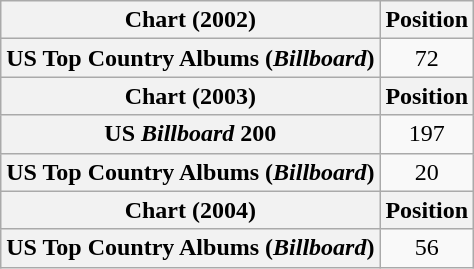<table class="wikitable plainrowheaders" style="text-align:center">
<tr>
<th scope="col">Chart (2002)</th>
<th scope="col">Position</th>
</tr>
<tr>
<th scope="row">US Top Country Albums (<em>Billboard</em>)</th>
<td>72</td>
</tr>
<tr>
<th scope="col">Chart (2003)</th>
<th scope="col">Position</th>
</tr>
<tr>
<th scope="row">US <em>Billboard</em> 200</th>
<td>197</td>
</tr>
<tr>
<th scope="row">US Top Country Albums (<em>Billboard</em>)</th>
<td>20</td>
</tr>
<tr>
<th scope="col">Chart (2004)</th>
<th scope="col">Position</th>
</tr>
<tr>
<th scope="row">US Top Country Albums (<em>Billboard</em>)</th>
<td>56</td>
</tr>
</table>
